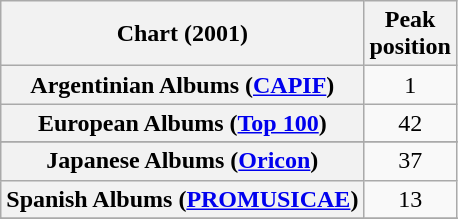<table class="wikitable sortable plainrowheaders" style="text-align:center">
<tr>
<th scope="col">Chart (2001)</th>
<th scope="col">Peak<br>position</th>
</tr>
<tr>
<th scope="row">Argentinian Albums (<a href='#'>CAPIF</a>)</th>
<td>1</td>
</tr>
<tr>
<th scope="row">European Albums (<a href='#'>Top 100</a>)</th>
<td>42</td>
</tr>
<tr>
</tr>
<tr>
<th scope="row">Japanese Albums (<a href='#'>Oricon</a>)</th>
<td>37</td>
</tr>
<tr>
<th scope="row">Spanish Albums (<a href='#'>PROMUSICAE</a>)</th>
<td>13</td>
</tr>
<tr>
</tr>
<tr>
</tr>
<tr>
</tr>
<tr>
</tr>
<tr>
</tr>
</table>
